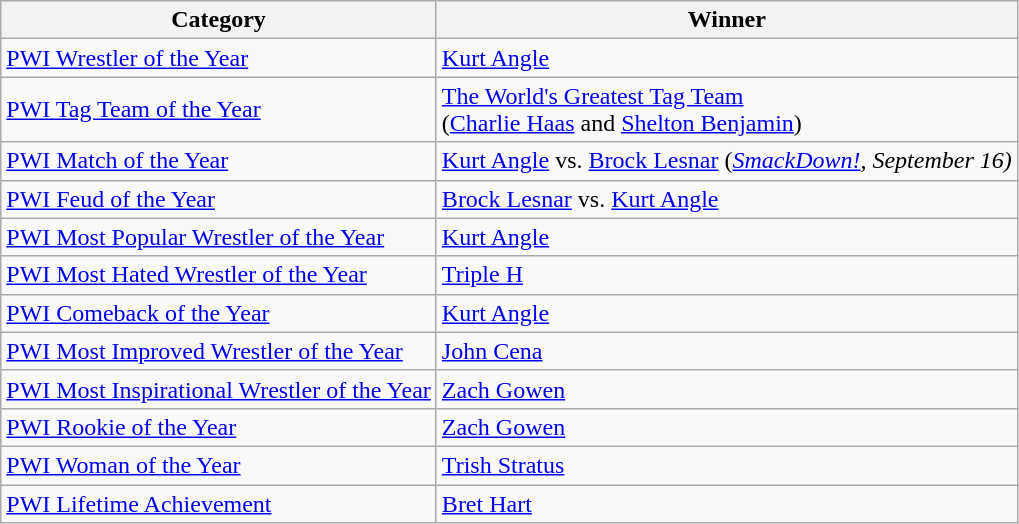<table class="wikitable">
<tr>
<th>Category</th>
<th>Winner</th>
</tr>
<tr>
<td><a href='#'>PWI Wrestler of the Year</a></td>
<td><a href='#'>Kurt Angle</a></td>
</tr>
<tr>
<td><a href='#'>PWI Tag Team of the Year</a></td>
<td><a href='#'>The World's Greatest Tag Team</a><br>(<a href='#'>Charlie Haas</a> and <a href='#'>Shelton Benjamin</a>)</td>
</tr>
<tr>
<td><a href='#'>PWI Match of the Year</a></td>
<td><a href='#'>Kurt Angle</a> vs. <a href='#'>Brock Lesnar</a> (<em><a href='#'>SmackDown!</a>, September 16)</em></td>
</tr>
<tr>
<td><a href='#'>PWI Feud of the Year</a></td>
<td><a href='#'>Brock Lesnar</a> vs. <a href='#'>Kurt Angle</a></td>
</tr>
<tr>
<td><a href='#'>PWI Most Popular Wrestler of the Year</a></td>
<td><a href='#'>Kurt Angle</a></td>
</tr>
<tr>
<td><a href='#'>PWI Most Hated Wrestler of the Year</a></td>
<td><a href='#'>Triple H</a></td>
</tr>
<tr>
<td><a href='#'>PWI Comeback of the Year</a></td>
<td><a href='#'>Kurt Angle</a></td>
</tr>
<tr>
<td><a href='#'>PWI Most Improved Wrestler of the Year</a></td>
<td><a href='#'>John Cena</a></td>
</tr>
<tr>
<td><a href='#'>PWI Most Inspirational Wrestler of the Year</a></td>
<td><a href='#'>Zach Gowen</a></td>
</tr>
<tr>
<td><a href='#'>PWI Rookie of the Year</a></td>
<td><a href='#'>Zach Gowen</a></td>
</tr>
<tr>
<td><a href='#'>PWI Woman of the Year</a></td>
<td><a href='#'>Trish Stratus</a></td>
</tr>
<tr>
<td><a href='#'>PWI Lifetime Achievement</a></td>
<td><a href='#'>Bret Hart</a></td>
</tr>
</table>
